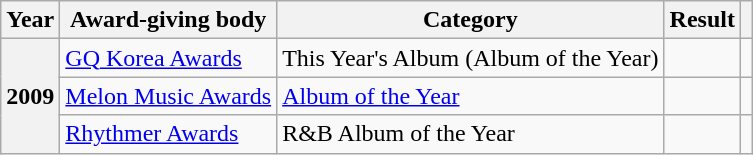<table class="wikitable plainrowheaders">
<tr>
<th>Year</th>
<th>Award-giving body</th>
<th>Category</th>
<th>Result</th>
<th class="unsortable"></th>
</tr>
<tr>
<th scope="row" rowspan="3">2009</th>
<td><a href='#'>GQ Korea Awards</a></td>
<td>This Year's Album (Album of the Year)</td>
<td></td>
<td align="center"></td>
</tr>
<tr>
<td><a href='#'>Melon Music Awards</a></td>
<td><a href='#'>Album of the Year</a></td>
<td></td>
<td align="center"></td>
</tr>
<tr>
<td><a href='#'>Rhythmer Awards</a></td>
<td>R&B Album of the Year</td>
<td></td>
<td align="center"></td>
</tr>
</table>
